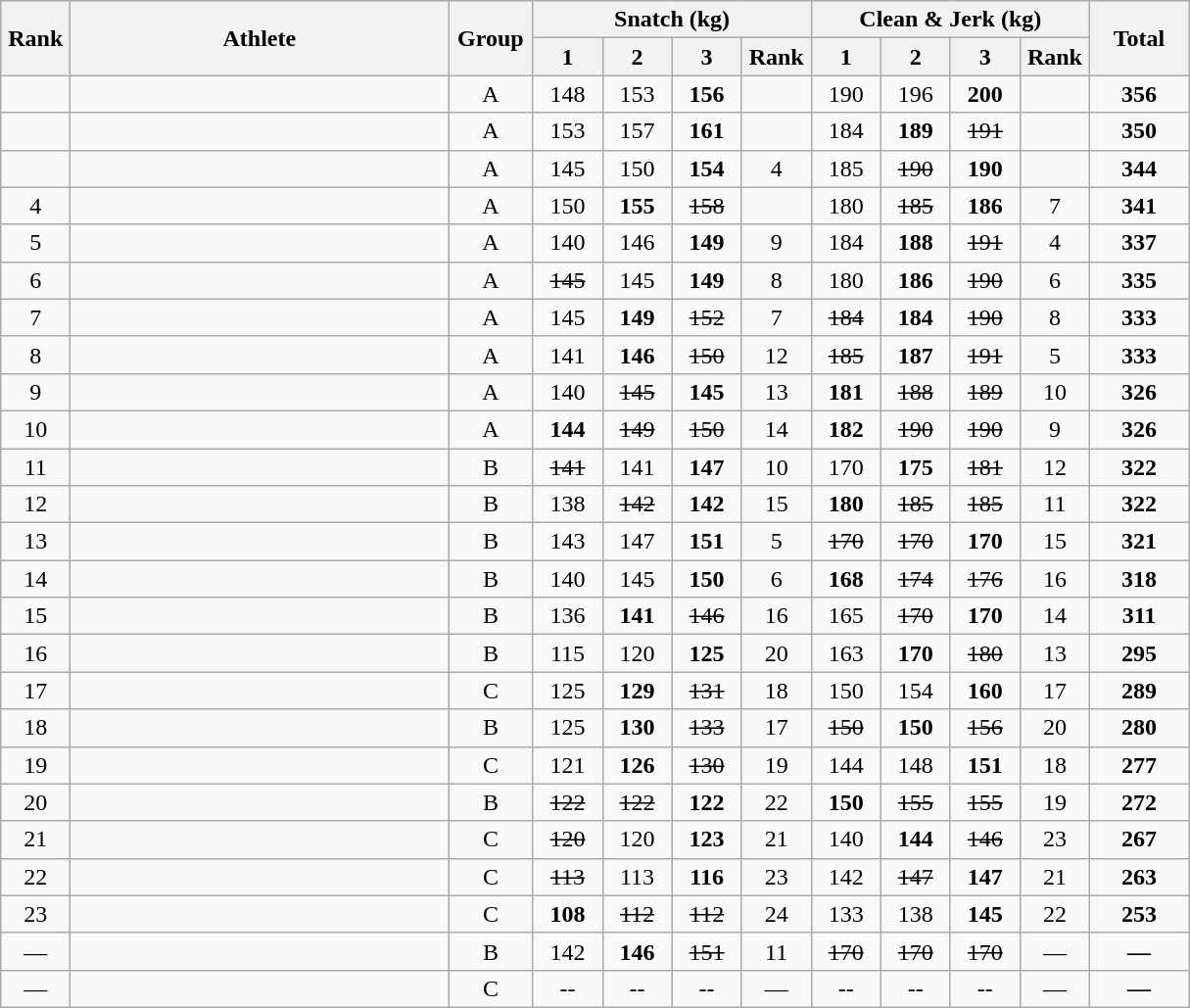<table class = "wikitable" style="text-align:center;">
<tr>
<th rowspan=2 width=40>Rank</th>
<th rowspan=2 width=250>Athlete</th>
<th rowspan=2 width=50>Group</th>
<th colspan=4>Snatch (kg)</th>
<th colspan=4>Clean & Jerk (kg)</th>
<th rowspan=2 width=60>Total</th>
</tr>
<tr>
<th width=40>1</th>
<th width=40>2</th>
<th width=40>3</th>
<th width=40>Rank</th>
<th width=40>1</th>
<th width=40>2</th>
<th width=40>3</th>
<th width=40>Rank</th>
</tr>
<tr>
<td></td>
<td align=left></td>
<td>A</td>
<td>148</td>
<td>153</td>
<td><strong>156</strong></td>
<td></td>
<td>190</td>
<td>196</td>
<td><strong>200</strong></td>
<td></td>
<td><strong>356</strong></td>
</tr>
<tr>
<td></td>
<td align=left></td>
<td>A</td>
<td>153</td>
<td>157</td>
<td><strong>161</strong></td>
<td></td>
<td>184</td>
<td><strong>189</strong></td>
<td><s>191</s></td>
<td></td>
<td><strong>350</strong></td>
</tr>
<tr>
<td></td>
<td align=left></td>
<td>A</td>
<td>145</td>
<td>150</td>
<td><strong>154</strong></td>
<td>4</td>
<td>185</td>
<td><s>190</s></td>
<td><strong>190</strong></td>
<td></td>
<td><strong>344</strong></td>
</tr>
<tr>
<td>4</td>
<td align=left></td>
<td>A</td>
<td>150</td>
<td><strong>155</strong></td>
<td><s>158</s></td>
<td></td>
<td>180</td>
<td><s>185</s></td>
<td><strong>186</strong></td>
<td>7</td>
<td><strong>341</strong></td>
</tr>
<tr>
<td>5</td>
<td align=left></td>
<td>A</td>
<td>140</td>
<td>146</td>
<td><strong>149</strong></td>
<td>9</td>
<td>184</td>
<td><strong>188</strong></td>
<td><s>191</s></td>
<td>4</td>
<td><strong>337</strong></td>
</tr>
<tr>
<td>6</td>
<td align=left></td>
<td>A</td>
<td><s>145</s></td>
<td>145</td>
<td><strong>149</strong></td>
<td>8</td>
<td>180</td>
<td><strong>186</strong></td>
<td><s>190</s></td>
<td>6</td>
<td><strong>335</strong></td>
</tr>
<tr>
<td>7</td>
<td align=left></td>
<td>A</td>
<td>145</td>
<td><strong>149</strong></td>
<td><s>152</s></td>
<td>7</td>
<td><s>184</s></td>
<td><strong>184</strong></td>
<td><s>190</s></td>
<td>8</td>
<td><strong>333</strong></td>
</tr>
<tr>
<td>8</td>
<td align=left></td>
<td>A</td>
<td>141</td>
<td><strong>146</strong></td>
<td><s>150</s></td>
<td>12</td>
<td><s>185</s></td>
<td><strong>187</strong></td>
<td><s>191</s></td>
<td>5</td>
<td><strong>333</strong></td>
</tr>
<tr>
<td>9</td>
<td align=left></td>
<td>A</td>
<td>140</td>
<td><s>145</s></td>
<td><strong>145</strong></td>
<td>13</td>
<td><strong>181</strong></td>
<td><s>188</s></td>
<td><s>189</s></td>
<td>10</td>
<td><strong>326</strong></td>
</tr>
<tr>
<td>10</td>
<td align=left></td>
<td>A</td>
<td><strong>144</strong></td>
<td><s>149</s></td>
<td><s>150</s></td>
<td>14</td>
<td><strong>182</strong></td>
<td><s>190</s></td>
<td><s>190</s></td>
<td>9</td>
<td><strong>326</strong></td>
</tr>
<tr>
<td>11</td>
<td align=left></td>
<td>B</td>
<td><s>141</s></td>
<td>141</td>
<td><strong>147</strong></td>
<td>10</td>
<td>170</td>
<td><strong>175</strong></td>
<td><s>181</s></td>
<td>12</td>
<td><strong>322</strong></td>
</tr>
<tr>
<td>12</td>
<td align=left></td>
<td>B</td>
<td>138</td>
<td><s>142</s></td>
<td><strong>142</strong></td>
<td>15</td>
<td><strong>180</strong></td>
<td><s>185</s></td>
<td><s>185</s></td>
<td>11</td>
<td><strong>322</strong></td>
</tr>
<tr>
<td>13</td>
<td align=left></td>
<td>B</td>
<td>143</td>
<td>147</td>
<td><strong>151</strong></td>
<td>5</td>
<td><s>170</s></td>
<td><s>170</s></td>
<td><strong>170</strong></td>
<td>15</td>
<td><strong>321</strong></td>
</tr>
<tr>
<td>14</td>
<td align=left></td>
<td>B</td>
<td>140</td>
<td>145</td>
<td><strong>150</strong></td>
<td>6</td>
<td><strong>168</strong></td>
<td><s>174</s></td>
<td><s>176</s></td>
<td>16</td>
<td><strong>318</strong></td>
</tr>
<tr>
<td>15</td>
<td align=left></td>
<td>B</td>
<td>136</td>
<td><strong>141</strong></td>
<td><s>146</s></td>
<td>16</td>
<td>165</td>
<td><s>170</s></td>
<td><strong>170</strong></td>
<td>14</td>
<td><strong>311</strong></td>
</tr>
<tr>
<td>16</td>
<td align=left></td>
<td>B</td>
<td>115</td>
<td>120</td>
<td><strong>125</strong></td>
<td>20</td>
<td>163</td>
<td><strong>170</strong></td>
<td><s>180</s></td>
<td>13</td>
<td><strong>295</strong></td>
</tr>
<tr>
<td>17</td>
<td align=left></td>
<td>C</td>
<td>125</td>
<td><strong>129</strong></td>
<td><s>131</s></td>
<td>18</td>
<td>150</td>
<td>154</td>
<td><strong>160</strong></td>
<td>17</td>
<td><strong>289</strong></td>
</tr>
<tr>
<td>18</td>
<td align=left></td>
<td>B</td>
<td>125</td>
<td><strong>130</strong></td>
<td><s>133</s></td>
<td>17</td>
<td><s>150</s></td>
<td><strong>150</strong></td>
<td><s>156</s></td>
<td>20</td>
<td><strong>280</strong></td>
</tr>
<tr>
<td>19</td>
<td align=left></td>
<td>C</td>
<td>121</td>
<td><strong>126</strong></td>
<td><s>130</s></td>
<td>19</td>
<td>144</td>
<td>148</td>
<td><strong>151</strong></td>
<td>18</td>
<td><strong>277</strong></td>
</tr>
<tr>
<td>20</td>
<td align=left></td>
<td>B</td>
<td><s>122</s></td>
<td><s>122</s></td>
<td><strong>122</strong></td>
<td>22</td>
<td><strong>150</strong></td>
<td><s>155</s></td>
<td><s>155</s></td>
<td>19</td>
<td><strong>272</strong></td>
</tr>
<tr>
<td>21</td>
<td align=left></td>
<td>C</td>
<td><s>120</s></td>
<td>120</td>
<td><strong>123</strong></td>
<td>21</td>
<td>140</td>
<td><strong>144</strong></td>
<td><s>146</s></td>
<td>23</td>
<td><strong>267</strong></td>
</tr>
<tr>
<td>22</td>
<td align=left></td>
<td>C</td>
<td><s>113</s></td>
<td>113</td>
<td><strong>116</strong></td>
<td>23</td>
<td>142</td>
<td><s>147</s></td>
<td><strong>147</strong></td>
<td>21</td>
<td><strong>263</strong></td>
</tr>
<tr>
<td>23</td>
<td align=left></td>
<td>C</td>
<td><strong>108</strong></td>
<td><s>112</s></td>
<td><s>112</s></td>
<td>24</td>
<td>133</td>
<td>138</td>
<td><strong>145</strong></td>
<td>22</td>
<td><strong>253</strong></td>
</tr>
<tr>
<td>—</td>
<td align=left></td>
<td>B</td>
<td>142</td>
<td><strong>146</strong></td>
<td><s>151</s></td>
<td>11</td>
<td><s>170</s></td>
<td><s>170</s></td>
<td><s>170</s></td>
<td>—</td>
<td><strong>—</strong></td>
</tr>
<tr>
<td>—</td>
<td align=left></td>
<td>C</td>
<td>--</td>
<td>--</td>
<td>--</td>
<td>—</td>
<td>--</td>
<td>--</td>
<td>--</td>
<td>—</td>
<td><strong>—</strong></td>
</tr>
</table>
